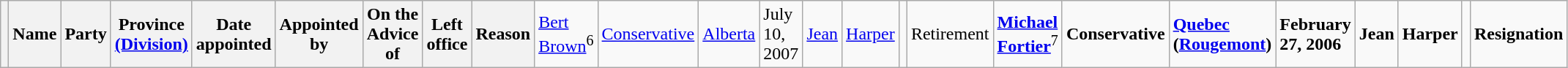<table class="sortable wikitable">
<tr>
<th align=left class="unsortable"></th>
<th align=left>Name</th>
<th align=left>Party</th>
<th align=left>Province <a href='#'>(Division)</a></th>
<th align=left>Date appointed</th>
<th align=left>Appointed by</th>
<th align=left>On the Advice of</th>
<th align=left>Left office</th>
<th align=left>Reason<br></th>
<td><a href='#'>Bert Brown</a><sup>6</sup></td>
<td><a href='#'>Conservative</a></td>
<td><a href='#'>Alberta</a></td>
<td>July 10, 2007</td>
<td><a href='#'>Jean</a></td>
<td><a href='#'>Harper</a></td>
<td></td>
<td>Retirement<br></td>
<td><strong><a href='#'>Michael Fortier</a></strong><sup>7</sup></td>
<td><strong>Conservative</strong></td>
<td><strong><a href='#'>Quebec</a> (<a href='#'>Rougemont</a>)</strong></td>
<td><strong>February 27, 2006</strong></td>
<td><strong>Jean</strong></td>
<td><strong>Harper</strong></td>
<td><strong></strong></td>
<td><strong>Resignation</strong></td>
</tr>
</table>
